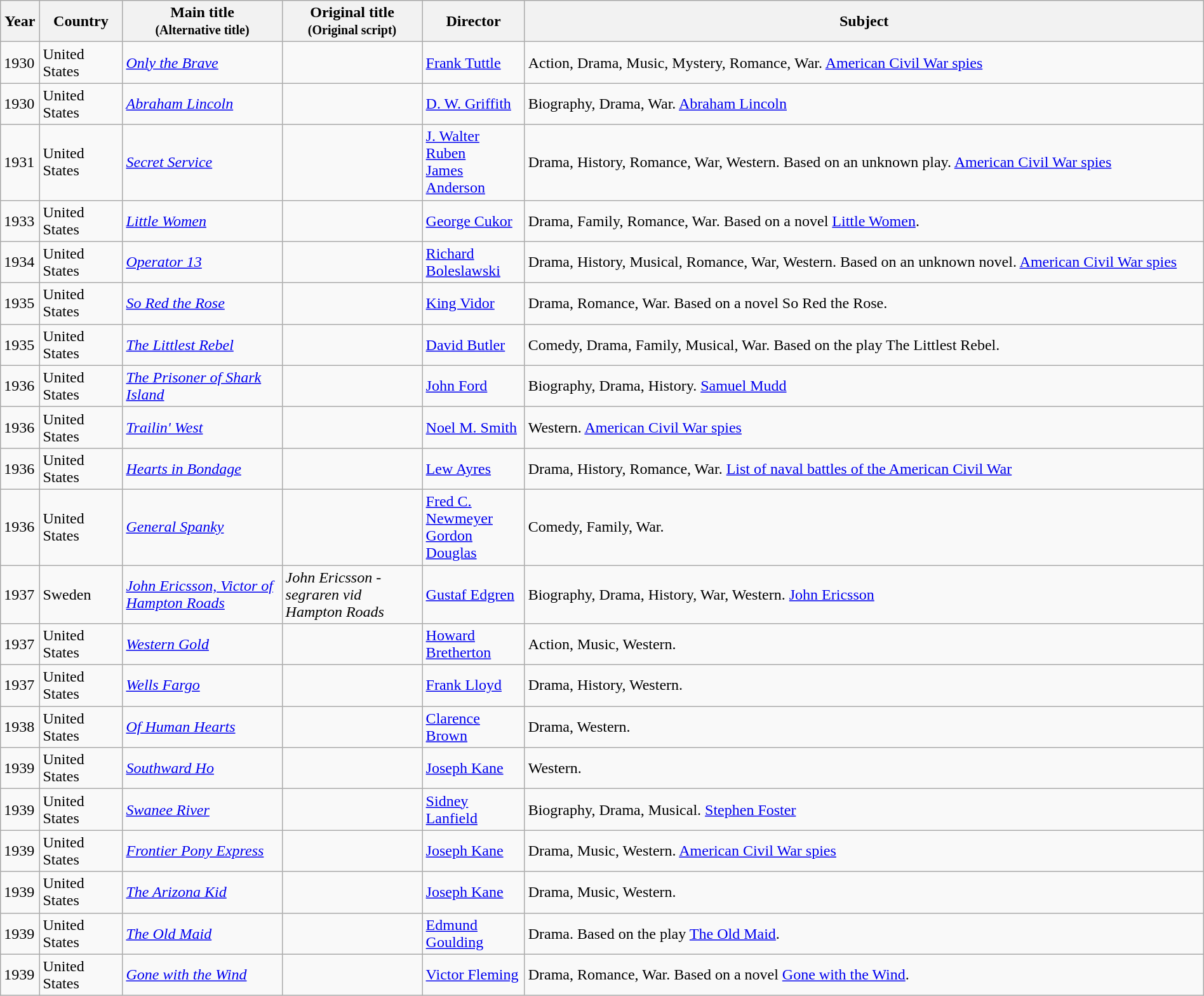<table class="wikitable sortable" style="width:100%;">
<tr>
<th>Year</th>
<th width= 80>Country</th>
<th class="unsortable" style="width:160px;">Main title<br><small>(Alternative title)</small></th>
<th class="unsortable" style="width:140px;">Original title<br><small>(Original script)</small></th>
<th width=100>Director</th>
<th class="unsortable">Subject</th>
</tr>
<tr>
<td>1930</td>
<td>United States</td>
<td><em><a href='#'>Only the Brave</a></em></td>
<td></td>
<td><a href='#'>Frank Tuttle</a></td>
<td>Action, Drama, Music, Mystery, Romance, War. <a href='#'>American Civil War spies</a></td>
</tr>
<tr>
<td>1930</td>
<td>United States</td>
<td><em><a href='#'>Abraham Lincoln</a></em></td>
<td></td>
<td><a href='#'>D. W. Griffith</a></td>
<td>Biography, Drama, War. <a href='#'>Abraham Lincoln</a></td>
</tr>
<tr>
<td>1931</td>
<td>United States</td>
<td><em><a href='#'>Secret Service</a></em></td>
<td></td>
<td><a href='#'>J. Walter Ruben</a><br><a href='#'>James Anderson</a></td>
<td>Drama, History, Romance, War, Western. Based on an unknown play. <a href='#'>American Civil War spies</a></td>
</tr>
<tr>
<td>1933</td>
<td>United States</td>
<td><em><a href='#'>Little Women</a></em></td>
<td></td>
<td><a href='#'>George Cukor</a></td>
<td>Drama, Family, Romance, War. Based on a novel <a href='#'>Little Women</a>.</td>
</tr>
<tr>
<td>1934</td>
<td>United States</td>
<td><em><a href='#'>Operator 13</a></em></td>
<td></td>
<td><a href='#'>Richard Boleslawski</a></td>
<td>Drama, History, Musical, Romance, War, Western. Based on an unknown novel. <a href='#'>American Civil War spies</a></td>
</tr>
<tr>
<td>1935</td>
<td>United States</td>
<td><em><a href='#'>So Red the Rose</a></em></td>
<td></td>
<td><a href='#'>King Vidor</a></td>
<td>Drama, Romance, War. Based on a novel So Red the Rose.</td>
</tr>
<tr>
<td>1935</td>
<td>United States</td>
<td><em><a href='#'>The Littlest Rebel</a></em></td>
<td></td>
<td><a href='#'>David Butler</a></td>
<td>Comedy, Drama, Family, Musical, War. Based on the play The Littlest Rebel.</td>
</tr>
<tr>
<td>1936</td>
<td>United States</td>
<td><em><a href='#'>The Prisoner of Shark Island</a></em></td>
<td></td>
<td><a href='#'>John Ford</a></td>
<td>Biography, Drama, History. <a href='#'>Samuel Mudd</a></td>
</tr>
<tr>
<td>1936</td>
<td>United States</td>
<td><em><a href='#'>Trailin' West</a></em></td>
<td></td>
<td><a href='#'>Noel M. Smith</a></td>
<td>Western. <a href='#'>American Civil War spies</a></td>
</tr>
<tr>
<td>1936</td>
<td>United States</td>
<td><em><a href='#'>Hearts in Bondage</a></em></td>
<td></td>
<td><a href='#'>Lew Ayres</a></td>
<td>Drama, History, Romance, War. <a href='#'>List of naval battles of the American Civil War</a></td>
</tr>
<tr>
<td>1936</td>
<td>United States</td>
<td><em><a href='#'>General Spanky</a></em></td>
<td></td>
<td><a href='#'>Fred C. Newmeyer</a><br><a href='#'>Gordon Douglas</a></td>
<td>Comedy, Family, War.</td>
</tr>
<tr>
<td>1937</td>
<td>Sweden</td>
<td><em><a href='#'>John Ericsson, Victor of Hampton Roads</a></em></td>
<td><em>John Ericsson - segraren vid Hampton Roads</em></td>
<td><a href='#'>Gustaf Edgren</a></td>
<td>Biography, Drama, History, War, Western. <a href='#'>John Ericsson</a></td>
</tr>
<tr>
<td>1937</td>
<td>United States</td>
<td><em><a href='#'>Western Gold</a></em></td>
<td></td>
<td><a href='#'>Howard Bretherton</a></td>
<td>Action, Music, Western.</td>
</tr>
<tr>
<td>1937</td>
<td>United States</td>
<td><em><a href='#'>Wells Fargo</a></em></td>
<td></td>
<td><a href='#'>Frank Lloyd</a></td>
<td>Drama, History, Western.</td>
</tr>
<tr>
<td>1938</td>
<td>United States</td>
<td><em><a href='#'>Of Human Hearts</a></em></td>
<td></td>
<td><a href='#'>Clarence Brown</a></td>
<td>Drama, Western.</td>
</tr>
<tr>
<td>1939</td>
<td>United States</td>
<td><em><a href='#'>Southward Ho</a></em></td>
<td></td>
<td><a href='#'>Joseph Kane</a></td>
<td>Western.</td>
</tr>
<tr>
<td>1939</td>
<td>United States</td>
<td><em><a href='#'>Swanee River</a></em></td>
<td></td>
<td><a href='#'>Sidney Lanfield</a></td>
<td>Biography, Drama, Musical. <a href='#'>Stephen Foster</a></td>
</tr>
<tr>
<td>1939</td>
<td>United States</td>
<td><em><a href='#'>Frontier Pony Express</a></em></td>
<td></td>
<td><a href='#'>Joseph Kane</a></td>
<td>Drama, Music, Western. <a href='#'>American Civil War spies</a></td>
</tr>
<tr>
<td>1939</td>
<td>United States</td>
<td><em><a href='#'>The Arizona Kid</a></em></td>
<td></td>
<td><a href='#'>Joseph Kane</a></td>
<td>Drama, Music, Western.</td>
</tr>
<tr>
<td>1939</td>
<td>United States</td>
<td><em><a href='#'>The Old Maid</a></em></td>
<td></td>
<td><a href='#'>Edmund Goulding</a></td>
<td>Drama. Based on the play <a href='#'>The Old Maid</a>.</td>
</tr>
<tr>
<td>1939</td>
<td>United States</td>
<td><em><a href='#'>Gone with the Wind</a></em></td>
<td></td>
<td><a href='#'>Victor Fleming</a></td>
<td>Drama, Romance, War. Based on a novel <a href='#'>Gone with the Wind</a>.</td>
</tr>
</table>
